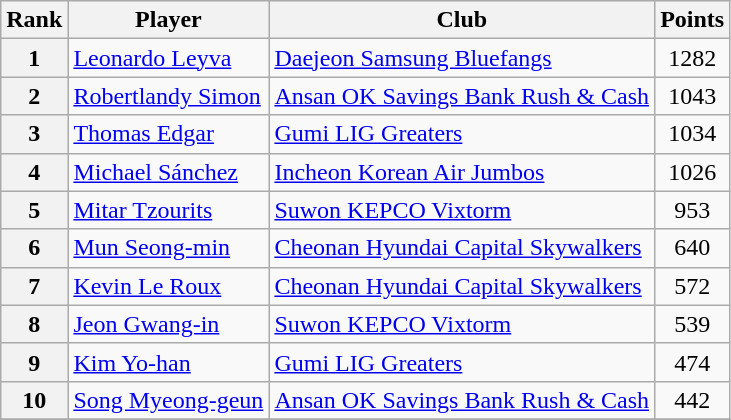<table class=wikitable>
<tr>
<th>Rank</th>
<th>Player</th>
<th>Club</th>
<th>Points</th>
</tr>
<tr>
<th>1</th>
<td> <a href='#'>Leonardo Leyva</a></td>
<td><a href='#'>Daejeon Samsung Bluefangs</a></td>
<td align=center>1282</td>
</tr>
<tr>
<th>2</th>
<td> <a href='#'>Robertlandy Simon</a></td>
<td><a href='#'>Ansan OK Savings Bank Rush & Cash</a></td>
<td align=center>1043</td>
</tr>
<tr>
<th>3</th>
<td> <a href='#'>Thomas Edgar</a></td>
<td><a href='#'>Gumi LIG Greaters</a></td>
<td align=center>1034</td>
</tr>
<tr>
<th>4</th>
<td> <a href='#'>Michael Sánchez</a></td>
<td><a href='#'>Incheon Korean Air Jumbos</a></td>
<td align=center>1026</td>
</tr>
<tr>
<th>5</th>
<td> <a href='#'>Mitar Tzourits</a></td>
<td><a href='#'>Suwon KEPCO Vixtorm</a></td>
<td align=center>953</td>
</tr>
<tr>
<th>6</th>
<td> <a href='#'>Mun Seong-min</a></td>
<td><a href='#'>Cheonan Hyundai Capital Skywalkers</a></td>
<td align=center>640</td>
</tr>
<tr>
<th>7</th>
<td> <a href='#'>Kevin Le Roux</a></td>
<td><a href='#'>Cheonan Hyundai Capital Skywalkers</a></td>
<td align=center>572</td>
</tr>
<tr>
<th>8</th>
<td> <a href='#'>Jeon Gwang-in</a></td>
<td><a href='#'>Suwon KEPCO Vixtorm</a></td>
<td align=center>539</td>
</tr>
<tr>
<th>9</th>
<td> <a href='#'>Kim Yo-han</a></td>
<td><a href='#'>Gumi LIG Greaters</a></td>
<td align=center>474</td>
</tr>
<tr>
<th>10</th>
<td> <a href='#'>Song Myeong-geun</a></td>
<td><a href='#'>Ansan OK Savings Bank Rush & Cash</a></td>
<td align=center>442</td>
</tr>
<tr>
</tr>
</table>
